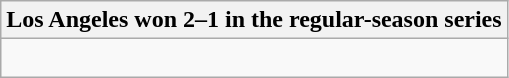<table class="wikitable collapsible collapsed">
<tr>
<th>Los Angeles won 2–1 in the regular-season series</th>
</tr>
<tr>
<td><br>

</td>
</tr>
</table>
